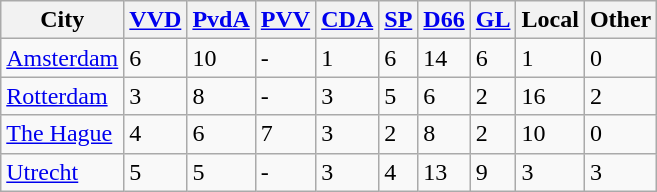<table class="wikitable">
<tr>
<th>City</th>
<th><a href='#'>VVD</a></th>
<th><a href='#'>PvdA</a></th>
<th><a href='#'>PVV</a></th>
<th><a href='#'>CDA</a></th>
<th><a href='#'>SP</a></th>
<th><a href='#'>D66</a></th>
<th><a href='#'>GL</a></th>
<th>Local</th>
<th>Other</th>
</tr>
<tr>
<td><a href='#'>Amsterdam</a></td>
<td>6</td>
<td>10</td>
<td>-</td>
<td>1</td>
<td>6</td>
<td>14</td>
<td>6</td>
<td>1</td>
<td>0</td>
</tr>
<tr>
<td><a href='#'>Rotterdam</a></td>
<td>3</td>
<td>8</td>
<td>-</td>
<td>3</td>
<td>5</td>
<td>6</td>
<td>2</td>
<td>16</td>
<td>2</td>
</tr>
<tr>
<td><a href='#'>The Hague</a></td>
<td>4</td>
<td>6</td>
<td>7</td>
<td>3</td>
<td>2</td>
<td>8</td>
<td>2</td>
<td>10</td>
<td>0</td>
</tr>
<tr>
<td><a href='#'>Utrecht</a></td>
<td>5</td>
<td>5</td>
<td>-</td>
<td>3</td>
<td>4</td>
<td>13</td>
<td>9</td>
<td>3</td>
<td>3</td>
</tr>
</table>
